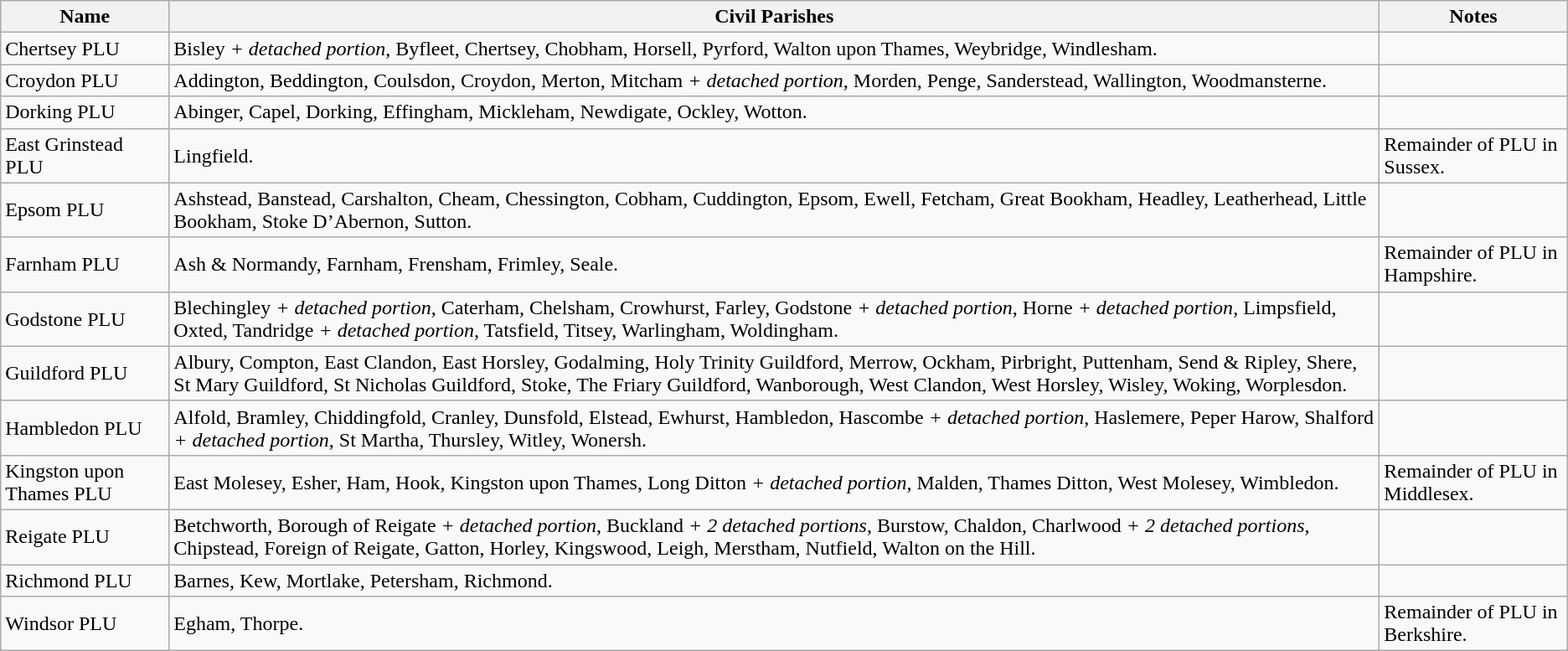<table class="wikitable">
<tr>
<th>Name</th>
<th>Civil Parishes</th>
<th>Notes</th>
</tr>
<tr>
<td>Chertsey PLU</td>
<td>Bisley <em>+ detached portion</em>, Byfleet, Chertsey, Chobham, Horsell, Pyrford, Walton upon Thames, Weybridge, Windlesham.</td>
<td></td>
</tr>
<tr>
<td>Croydon PLU</td>
<td>Addington, Beddington, Coulsdon, Croydon, Merton, Mitcham <em>+ detached portion</em>, Morden, Penge, Sanderstead, Wallington, Woodmansterne.</td>
<td></td>
</tr>
<tr>
<td>Dorking PLU</td>
<td>Abinger, Capel, Dorking, Effingham, Mickleham, Newdigate, Ockley, Wotton.</td>
<td></td>
</tr>
<tr>
<td>East Grinstead PLU</td>
<td>Lingfield.</td>
<td>Remainder of PLU in Sussex.</td>
</tr>
<tr>
<td>Epsom PLU</td>
<td>Ashstead, Banstead, Carshalton, Cheam, Chessington, Cobham, Cuddington, Epsom, Ewell, Fetcham, Great Bookham, Headley, Leatherhead, Little Bookham, Stoke D’Abernon, Sutton.</td>
<td></td>
</tr>
<tr>
<td>Farnham PLU</td>
<td>Ash & Normandy, Farnham, Frensham, Frimley, Seale.</td>
<td>Remainder of PLU in Hampshire.</td>
</tr>
<tr>
<td>Godstone PLU</td>
<td>Blechingley <em>+ detached portion</em>, Caterham, Chelsham, Crowhurst, Farley, Godstone <em>+ detached portion</em>, Horne <em>+ detached portion</em>, Limpsfield, Oxted, Tandridge <em>+ detached portion</em>, Tatsfield, Titsey, Warlingham, Woldingham.</td>
<td></td>
</tr>
<tr>
<td>Guildford PLU</td>
<td>Albury, Compton, East Clandon, East Horsley, Godalming, Holy Trinity Guildford, Merrow, Ockham, Pirbright, Puttenham, Send & Ripley, Shere, St Mary Guildford, St Nicholas Guildford, Stoke, The Friary Guildford, Wanborough, West Clandon, West Horsley, Wisley, Woking, Worplesdon.</td>
<td></td>
</tr>
<tr>
<td>Hambledon PLU</td>
<td>Alfold, Bramley, Chiddingfold, Cranley, Dunsfold, Elstead, Ewhurst, Hambledon, Hascombe <em>+ detached portion</em>, Haslemere, Peper Harow, Shalford <em>+ detached portion</em>, St Martha, Thursley, Witley, Wonersh.</td>
<td></td>
</tr>
<tr>
<td>Kingston upon Thames PLU</td>
<td>East Molesey, Esher, Ham, Hook, Kingston upon Thames, Long Ditton <em>+ detached portion</em>, Malden, Thames Ditton, West Molesey, Wimbledon.</td>
<td>Remainder of PLU in Middlesex.</td>
</tr>
<tr>
<td>Reigate PLU</td>
<td>Betchworth, Borough of Reigate <em>+ detached portion</em>, Buckland <em>+ 2 detached portions</em>, Burstow, Chaldon, Charlwood <em>+ 2 detached portions</em>, Chipstead, Foreign of Reigate, Gatton, Horley, Kingswood, Leigh, Merstham, Nutfield, Walton on the Hill.</td>
<td></td>
</tr>
<tr>
<td>Richmond PLU</td>
<td>Barnes, Kew, Mortlake, Petersham, Richmond.</td>
<td></td>
</tr>
<tr>
<td>Windsor PLU</td>
<td>Egham, Thorpe.</td>
<td>Remainder of PLU in Berkshire.</td>
</tr>
</table>
